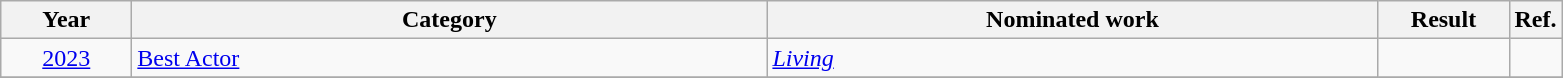<table class=wikitable>
<tr>
<th scope="col" style="width:5em;">Year</th>
<th scope="col" style="width:26em;">Category</th>
<th scope="col" style="width:25em;">Nominated work</th>
<th scope="col" style="width:5em;">Result</th>
<th>Ref.</th>
</tr>
<tr>
<td style="text-align:center;"><a href='#'>2023</a></td>
<td><a href='#'>Best Actor</a></td>
<td><em><a href='#'>Living</a></em></td>
<td></td>
<td style="text-align:center;"></td>
</tr>
<tr>
</tr>
</table>
